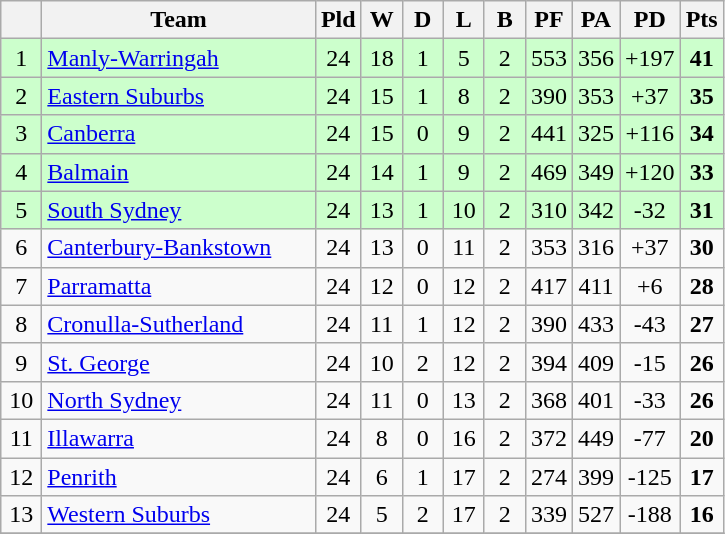<table class="wikitable" style="text-align:center;">
<tr>
<th width=20 abbr="Position×"></th>
<th width=175>Team</th>
<th width=20 abbr="Played">Pld</th>
<th width=20 abbr="Won">W</th>
<th width=20 abbr="Drawn">D</th>
<th width=20 abbr="Lost">L</th>
<th width=20 abbr="Bye">B</th>
<th width=20 abbr="Points for">PF</th>
<th width=20 abbr="Points against">PA</th>
<th width=20 abbr="Points difference">PD</th>
<th width=20 abbr="Points">Pts</th>
</tr>
<tr style="background: #ccffcc;">
<td>1</td>
<td style="text-align:left;"> <a href='#'>Manly-Warringah</a></td>
<td>24</td>
<td>18</td>
<td>1</td>
<td>5</td>
<td>2</td>
<td>553</td>
<td>356</td>
<td>+197</td>
<td><strong>41</strong></td>
</tr>
<tr style="background: #ccffcc;">
<td>2</td>
<td style="text-align:left;"> <a href='#'>Eastern Suburbs</a></td>
<td>24</td>
<td>15</td>
<td>1</td>
<td>8</td>
<td>2</td>
<td>390</td>
<td>353</td>
<td>+37</td>
<td><strong>35</strong></td>
</tr>
<tr style="background: #ccffcc;">
<td>3</td>
<td style="text-align:left;"> <a href='#'>Canberra</a></td>
<td>24</td>
<td>15</td>
<td>0</td>
<td>9</td>
<td>2</td>
<td>441</td>
<td>325</td>
<td>+116</td>
<td><strong>34</strong></td>
</tr>
<tr style="background: #ccffcc;">
<td>4</td>
<td style="text-align:left;"> <a href='#'>Balmain</a></td>
<td>24</td>
<td>14</td>
<td>1</td>
<td>9</td>
<td>2</td>
<td>469</td>
<td>349</td>
<td>+120</td>
<td><strong>33</strong></td>
</tr>
<tr style="background: #ccffcc;">
<td>5</td>
<td style="text-align:left;"> <a href='#'>South Sydney</a></td>
<td>24</td>
<td>13</td>
<td>1</td>
<td>10</td>
<td>2</td>
<td>310</td>
<td>342</td>
<td>-32</td>
<td><strong>31</strong></td>
</tr>
<tr>
<td>6</td>
<td style="text-align:left;"> <a href='#'>Canterbury-Bankstown</a></td>
<td>24</td>
<td>13</td>
<td>0</td>
<td>11</td>
<td>2</td>
<td>353</td>
<td>316</td>
<td>+37</td>
<td><strong>30</strong></td>
</tr>
<tr>
<td>7</td>
<td style="text-align:left;"> <a href='#'>Parramatta</a></td>
<td>24</td>
<td>12</td>
<td>0</td>
<td>12</td>
<td>2</td>
<td>417</td>
<td>411</td>
<td>+6</td>
<td><strong>28</strong></td>
</tr>
<tr>
<td>8</td>
<td style="text-align:left;"> <a href='#'>Cronulla-Sutherland</a></td>
<td>24</td>
<td>11</td>
<td>1</td>
<td>12</td>
<td>2</td>
<td>390</td>
<td>433</td>
<td>-43</td>
<td><strong>27</strong></td>
</tr>
<tr>
<td>9</td>
<td style="text-align:left;"> <a href='#'>St. George</a></td>
<td>24</td>
<td>10</td>
<td>2</td>
<td>12</td>
<td>2</td>
<td>394</td>
<td>409</td>
<td>-15</td>
<td><strong>26</strong></td>
</tr>
<tr>
<td>10</td>
<td style="text-align:left;"> <a href='#'>North Sydney</a></td>
<td>24</td>
<td>11</td>
<td>0</td>
<td>13</td>
<td>2</td>
<td>368</td>
<td>401</td>
<td>-33</td>
<td><strong>26</strong></td>
</tr>
<tr>
<td>11</td>
<td style="text-align:left;"> <a href='#'>Illawarra</a></td>
<td>24</td>
<td>8</td>
<td>0</td>
<td>16</td>
<td>2</td>
<td>372</td>
<td>449</td>
<td>-77</td>
<td><strong>20</strong></td>
</tr>
<tr>
<td>12</td>
<td style="text-align:left;"> <a href='#'>Penrith</a></td>
<td>24</td>
<td>6</td>
<td>1</td>
<td>17</td>
<td>2</td>
<td>274</td>
<td>399</td>
<td>-125</td>
<td><strong>17</strong></td>
</tr>
<tr>
<td>13</td>
<td style="text-align:left;"> <a href='#'>Western Suburbs</a></td>
<td>24</td>
<td>5</td>
<td>2</td>
<td>17</td>
<td>2</td>
<td>339</td>
<td>527</td>
<td>-188</td>
<td><strong>16</strong></td>
</tr>
<tr>
</tr>
</table>
